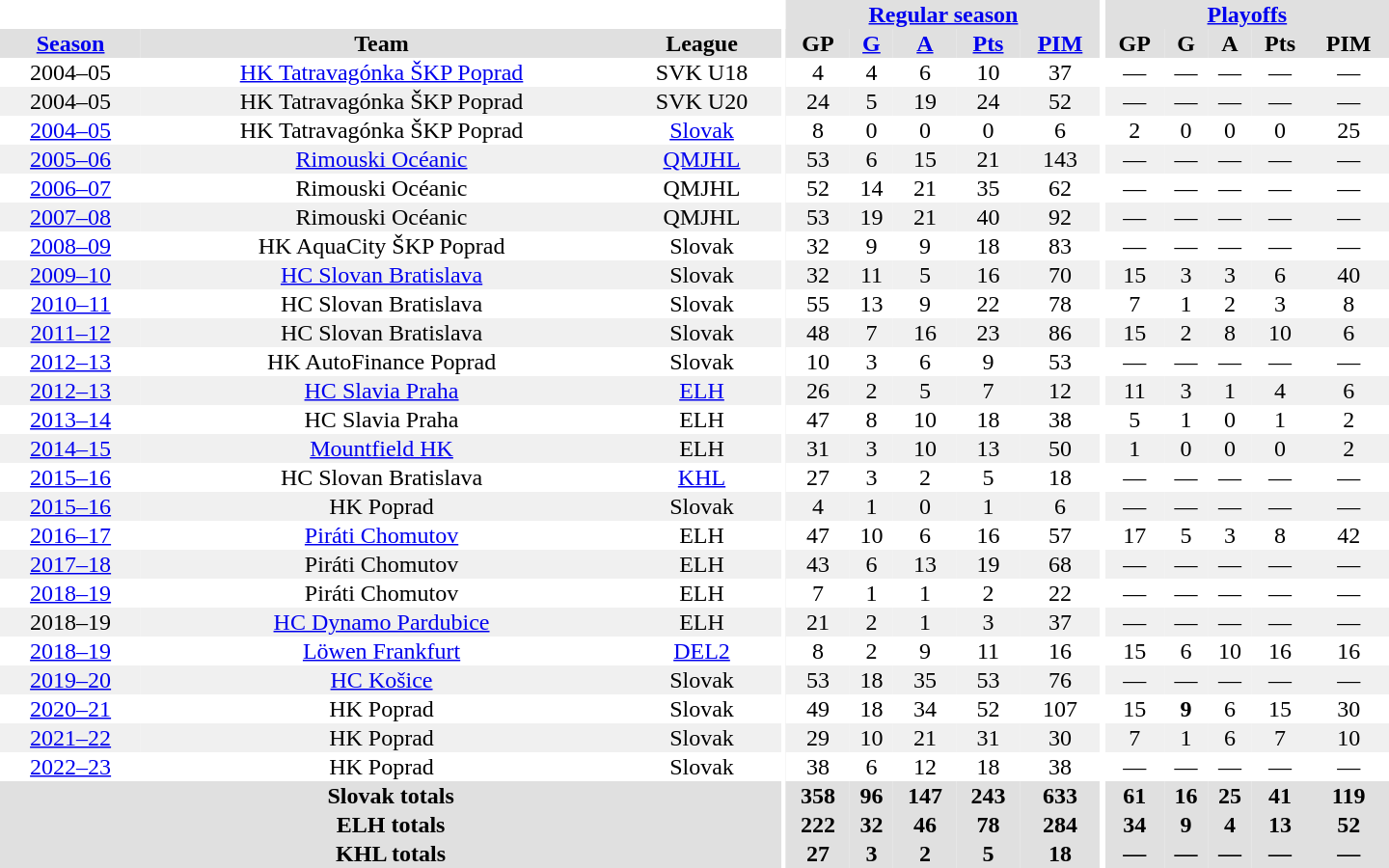<table border="0" cellpadding="1" cellspacing="0" style="text-align:center; width:60em">
<tr bgcolor="#e0e0e0">
<th colspan="3" bgcolor="#ffffff"></th>
<th rowspan="99" bgcolor="#ffffff"></th>
<th colspan="5"><a href='#'>Regular season</a></th>
<th rowspan="99" bgcolor="#ffffff"></th>
<th colspan="5"><a href='#'>Playoffs</a></th>
</tr>
<tr bgcolor="#e0e0e0">
<th><a href='#'>Season</a></th>
<th>Team</th>
<th>League</th>
<th>GP</th>
<th><a href='#'>G</a></th>
<th><a href='#'>A</a></th>
<th><a href='#'>Pts</a></th>
<th><a href='#'>PIM</a></th>
<th>GP</th>
<th>G</th>
<th>A</th>
<th>Pts</th>
<th>PIM</th>
</tr>
<tr>
<td>2004–05</td>
<td><a href='#'>HK Tatravagónka ŠKP Poprad</a></td>
<td>SVK U18</td>
<td>4</td>
<td>4</td>
<td>6</td>
<td>10</td>
<td>37</td>
<td>—</td>
<td>—</td>
<td>—</td>
<td>—</td>
<td>—</td>
</tr>
<tr bgcolor="#f0f0f0">
<td>2004–05</td>
<td>HK Tatravagónka ŠKP Poprad</td>
<td>SVK U20</td>
<td>24</td>
<td>5</td>
<td>19</td>
<td>24</td>
<td>52</td>
<td>—</td>
<td>—</td>
<td>—</td>
<td>—</td>
<td>—</td>
</tr>
<tr>
<td><a href='#'>2004–05</a></td>
<td>HK Tatravagónka ŠKP Poprad</td>
<td><a href='#'>Slovak</a></td>
<td>8</td>
<td>0</td>
<td>0</td>
<td>0</td>
<td>6</td>
<td>2</td>
<td>0</td>
<td>0</td>
<td>0</td>
<td>25</td>
</tr>
<tr bgcolor="#f0f0f0">
<td><a href='#'>2005–06</a></td>
<td><a href='#'>Rimouski Océanic</a></td>
<td><a href='#'>QMJHL</a></td>
<td>53</td>
<td>6</td>
<td>15</td>
<td>21</td>
<td>143</td>
<td>—</td>
<td>—</td>
<td>—</td>
<td>—</td>
<td>—</td>
</tr>
<tr>
<td><a href='#'>2006–07</a></td>
<td>Rimouski Océanic</td>
<td>QMJHL</td>
<td>52</td>
<td>14</td>
<td>21</td>
<td>35</td>
<td>62</td>
<td>—</td>
<td>—</td>
<td>—</td>
<td>—</td>
<td>—</td>
</tr>
<tr bgcolor="#f0f0f0">
<td><a href='#'>2007–08</a></td>
<td>Rimouski Océanic</td>
<td>QMJHL</td>
<td>53</td>
<td>19</td>
<td>21</td>
<td>40</td>
<td>92</td>
<td>—</td>
<td>—</td>
<td>—</td>
<td>—</td>
<td>—</td>
</tr>
<tr>
<td><a href='#'>2008–09</a></td>
<td>HK AquaCity ŠKP Poprad</td>
<td>Slovak</td>
<td>32</td>
<td>9</td>
<td>9</td>
<td>18</td>
<td>83</td>
<td>—</td>
<td>—</td>
<td>—</td>
<td>—</td>
<td>—</td>
</tr>
<tr bgcolor="#f0f0f0">
<td><a href='#'>2009–10</a></td>
<td><a href='#'>HC Slovan Bratislava</a></td>
<td>Slovak</td>
<td>32</td>
<td>11</td>
<td>5</td>
<td>16</td>
<td>70</td>
<td>15</td>
<td>3</td>
<td>3</td>
<td>6</td>
<td>40</td>
</tr>
<tr>
<td><a href='#'>2010–11</a></td>
<td>HC Slovan Bratislava</td>
<td>Slovak</td>
<td>55</td>
<td>13</td>
<td>9</td>
<td>22</td>
<td>78</td>
<td>7</td>
<td>1</td>
<td>2</td>
<td>3</td>
<td>8</td>
</tr>
<tr bgcolor="#f0f0f0">
<td><a href='#'>2011–12</a></td>
<td>HC Slovan Bratislava</td>
<td>Slovak</td>
<td>48</td>
<td>7</td>
<td>16</td>
<td>23</td>
<td>86</td>
<td>15</td>
<td>2</td>
<td>8</td>
<td>10</td>
<td>6</td>
</tr>
<tr>
<td><a href='#'>2012–13</a></td>
<td>HK AutoFinance Poprad</td>
<td>Slovak</td>
<td>10</td>
<td>3</td>
<td>6</td>
<td>9</td>
<td>53</td>
<td>—</td>
<td>—</td>
<td>—</td>
<td>—</td>
<td>—</td>
</tr>
<tr bgcolor="#f0f0f0">
<td><a href='#'>2012–13</a></td>
<td><a href='#'>HC Slavia Praha</a></td>
<td><a href='#'>ELH</a></td>
<td>26</td>
<td>2</td>
<td>5</td>
<td>7</td>
<td>12</td>
<td>11</td>
<td>3</td>
<td>1</td>
<td>4</td>
<td>6</td>
</tr>
<tr>
<td><a href='#'>2013–14</a></td>
<td>HC Slavia Praha</td>
<td>ELH</td>
<td>47</td>
<td>8</td>
<td>10</td>
<td>18</td>
<td>38</td>
<td>5</td>
<td>1</td>
<td>0</td>
<td>1</td>
<td>2</td>
</tr>
<tr bgcolor="#f0f0f0">
<td><a href='#'>2014–15</a></td>
<td><a href='#'>Mountfield HK</a></td>
<td>ELH</td>
<td>31</td>
<td>3</td>
<td>10</td>
<td>13</td>
<td>50</td>
<td>1</td>
<td>0</td>
<td>0</td>
<td>0</td>
<td>2</td>
</tr>
<tr>
<td><a href='#'>2015–16</a></td>
<td>HC Slovan Bratislava</td>
<td><a href='#'>KHL</a></td>
<td>27</td>
<td>3</td>
<td>2</td>
<td>5</td>
<td>18</td>
<td>—</td>
<td>—</td>
<td>—</td>
<td>—</td>
<td>—</td>
</tr>
<tr bgcolor="#f0f0f0">
<td><a href='#'>2015–16</a></td>
<td>HK Poprad</td>
<td>Slovak</td>
<td>4</td>
<td>1</td>
<td>0</td>
<td>1</td>
<td>6</td>
<td>—</td>
<td>—</td>
<td>—</td>
<td>—</td>
<td>—</td>
</tr>
<tr>
<td><a href='#'>2016–17</a></td>
<td><a href='#'>Piráti Chomutov</a></td>
<td>ELH</td>
<td>47</td>
<td>10</td>
<td>6</td>
<td>16</td>
<td>57</td>
<td>17</td>
<td>5</td>
<td>3</td>
<td>8</td>
<td>42</td>
</tr>
<tr bgcolor="#f0f0f0">
<td><a href='#'>2017–18</a></td>
<td>Piráti Chomutov</td>
<td>ELH</td>
<td>43</td>
<td>6</td>
<td>13</td>
<td>19</td>
<td>68</td>
<td>—</td>
<td>—</td>
<td>—</td>
<td>—</td>
<td>—</td>
</tr>
<tr>
<td><a href='#'>2018–19</a></td>
<td>Piráti Chomutov</td>
<td>ELH</td>
<td>7</td>
<td>1</td>
<td>1</td>
<td>2</td>
<td>22</td>
<td>—</td>
<td>—</td>
<td>—</td>
<td>—</td>
<td>—</td>
</tr>
<tr bgcolor="#f0f0f0">
<td>2018–19</td>
<td><a href='#'>HC Dynamo Pardubice</a></td>
<td>ELH</td>
<td>21</td>
<td>2</td>
<td>1</td>
<td>3</td>
<td>37</td>
<td>—</td>
<td>—</td>
<td>—</td>
<td>—</td>
<td>—</td>
</tr>
<tr>
<td><a href='#'>2018–19</a></td>
<td><a href='#'>Löwen Frankfurt</a></td>
<td><a href='#'>DEL2</a></td>
<td>8</td>
<td>2</td>
<td>9</td>
<td>11</td>
<td>16</td>
<td>15</td>
<td>6</td>
<td>10</td>
<td>16</td>
<td>16</td>
</tr>
<tr bgcolor="#f0f0f0">
<td><a href='#'>2019–20</a></td>
<td><a href='#'>HC Košice</a></td>
<td>Slovak</td>
<td>53</td>
<td>18</td>
<td>35</td>
<td>53</td>
<td>76</td>
<td>—</td>
<td>—</td>
<td>—</td>
<td>—</td>
<td>—</td>
</tr>
<tr>
<td><a href='#'>2020–21</a></td>
<td>HK Poprad</td>
<td>Slovak</td>
<td>49</td>
<td>18</td>
<td>34</td>
<td>52</td>
<td>107</td>
<td>15</td>
<td><strong>9</strong></td>
<td>6</td>
<td>15</td>
<td>30</td>
</tr>
<tr bgcolor="#f0f0f0">
<td><a href='#'>2021–22</a></td>
<td>HK Poprad</td>
<td>Slovak</td>
<td>29</td>
<td>10</td>
<td>21</td>
<td>31</td>
<td>30</td>
<td>7</td>
<td>1</td>
<td>6</td>
<td>7</td>
<td>10</td>
</tr>
<tr>
<td><a href='#'>2022–23</a></td>
<td>HK Poprad</td>
<td>Slovak</td>
<td>38</td>
<td>6</td>
<td>12</td>
<td>18</td>
<td>38</td>
<td>—</td>
<td>—</td>
<td>—</td>
<td>—</td>
<td>—</td>
</tr>
<tr bgcolor="#e0e0e0">
<th colspan="3">Slovak totals</th>
<th>358</th>
<th>96</th>
<th>147</th>
<th>243</th>
<th>633</th>
<th>61</th>
<th>16</th>
<th>25</th>
<th>41</th>
<th>119</th>
</tr>
<tr bgcolor="#e0e0e0">
<th colspan="3">ELH totals</th>
<th>222</th>
<th>32</th>
<th>46</th>
<th>78</th>
<th>284</th>
<th>34</th>
<th>9</th>
<th>4</th>
<th>13</th>
<th>52</th>
</tr>
<tr bgcolor="#e0e0e0">
<th colspan="3">KHL totals</th>
<th>27</th>
<th>3</th>
<th>2</th>
<th>5</th>
<th>18</th>
<th>—</th>
<th>—</th>
<th>—</th>
<th>—</th>
<th>—</th>
</tr>
</table>
